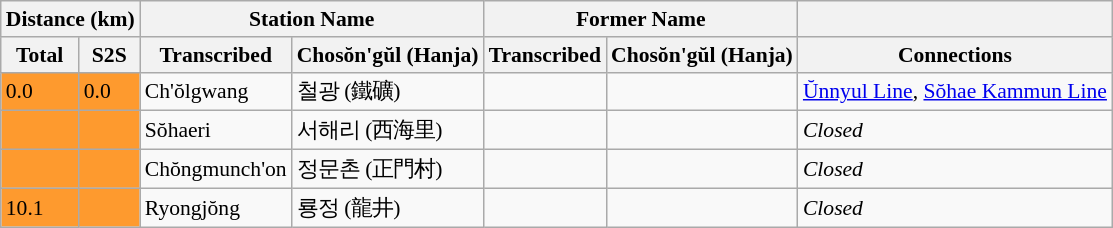<table class="wikitable" style="font-size:90%;">
<tr>
<th colspan="2">Distance (km)</th>
<th colspan="2">Station Name</th>
<th colspan="2">Former Name</th>
<th></th>
</tr>
<tr>
<th>Total</th>
<th>S2S</th>
<th>Transcribed</th>
<th>Chosŏn'gŭl (Hanja)</th>
<th>Transcribed</th>
<th>Chosŏn'gŭl (Hanja)</th>
<th>Connections</th>
</tr>
<tr>
<td bgcolor=#FE9A2E>0.0</td>
<td bgcolor=#FE9A2E>0.0</td>
<td>Ch'ŏlgwang</td>
<td>철광 (鐵礦)</td>
<td></td>
<td></td>
<td><a href='#'>Ŭnnyul Line</a>, <a href='#'>Sŏhae Kammun Line</a></td>
</tr>
<tr>
<td bgcolor=#FE9A2E></td>
<td bgcolor=#FE9A2E></td>
<td>Sŏhaeri</td>
<td>서해리 (西海里)</td>
<td></td>
<td></td>
<td><em>Closed</em></td>
</tr>
<tr>
<td bgcolor=#FE9A2E></td>
<td bgcolor=#FE9A2E></td>
<td>Chŏngmunch'on</td>
<td>정문촌 (正門村)</td>
<td></td>
<td></td>
<td><em>Closed</em></td>
</tr>
<tr>
<td bgcolor=#FE9A2E>10.1</td>
<td bgcolor=#FE9A2E></td>
<td>Ryongjŏng</td>
<td>룡정 (龍井)</td>
<td></td>
<td></td>
<td><em>Closed</em></td>
</tr>
</table>
